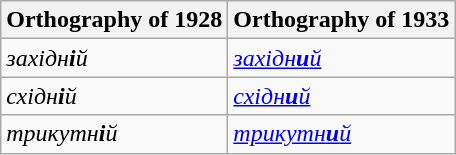<table class="wikitable">
<tr>
<th>Orthography of 1928</th>
<th>Orthography of 1933</th>
</tr>
<tr>
<td><em>західн<strong>і</strong>й</em></td>
<td><em><a href='#'>західн<strong>и</strong>й</a></em></td>
</tr>
<tr>
<td><em>східн<strong>і</strong>й</em></td>
<td><em><a href='#'>східн<strong>и</strong>й</a></em></td>
</tr>
<tr>
<td><em>трикутн<strong>і</strong>й</em></td>
<td><em><a href='#'>трикутн<strong>и</strong>й</a></em></td>
</tr>
</table>
